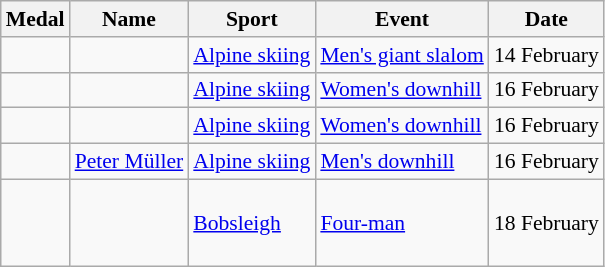<table class="wikitable sortable" style="font-size:90%">
<tr>
<th>Medal</th>
<th>Name</th>
<th>Sport</th>
<th>Event</th>
<th>Date</th>
</tr>
<tr>
<td></td>
<td></td>
<td><a href='#'>Alpine skiing</a></td>
<td><a href='#'>Men's giant slalom</a></td>
<td>14 February</td>
</tr>
<tr>
<td></td>
<td></td>
<td><a href='#'>Alpine skiing</a></td>
<td><a href='#'>Women's downhill</a></td>
<td>16 February</td>
</tr>
<tr>
<td></td>
<td></td>
<td><a href='#'>Alpine skiing</a></td>
<td><a href='#'>Women's downhill</a></td>
<td>16 February</td>
</tr>
<tr>
<td></td>
<td><a href='#'>Peter Müller</a></td>
<td><a href='#'>Alpine skiing</a></td>
<td><a href='#'>Men's downhill</a></td>
<td>16 February</td>
</tr>
<tr>
<td></td>
<td> <br>  <br>  <br> </td>
<td><a href='#'>Bobsleigh</a></td>
<td><a href='#'>Four-man</a></td>
<td>18 February</td>
</tr>
</table>
